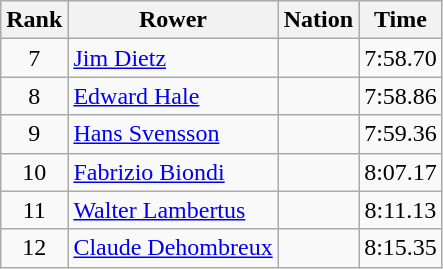<table class="wikitable sortable" style="text-align:center">
<tr>
<th>Rank</th>
<th>Rower</th>
<th>Nation</th>
<th>Time</th>
</tr>
<tr>
<td>7</td>
<td align=left><a href='#'>Jim Dietz</a></td>
<td align=left></td>
<td>7:58.70</td>
</tr>
<tr>
<td>8</td>
<td align=left><a href='#'>Edward Hale</a></td>
<td align=left></td>
<td>7:58.86</td>
</tr>
<tr>
<td>9</td>
<td align=left><a href='#'>Hans Svensson</a></td>
<td align=left></td>
<td>7:59.36</td>
</tr>
<tr>
<td>10</td>
<td align=left><a href='#'>Fabrizio Biondi</a></td>
<td align=left></td>
<td>8:07.17</td>
</tr>
<tr>
<td>11</td>
<td align=left><a href='#'>Walter Lambertus</a></td>
<td align=left></td>
<td>8:11.13</td>
</tr>
<tr>
<td>12</td>
<td align=left><a href='#'>Claude Dehombreux</a></td>
<td align=left></td>
<td>8:15.35</td>
</tr>
</table>
